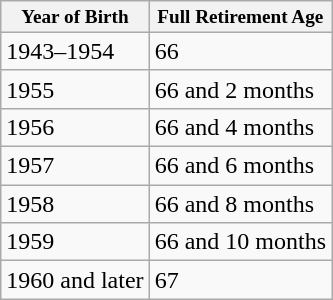<table class="wikitable">
<tr>
<th style="font-size:80%;"><strong>Year of Birth</strong></th>
<th style="font-size:80%;"><strong>Full Retirement Age</strong></th>
</tr>
<tr>
<td>1943–1954</td>
<td>66</td>
</tr>
<tr>
<td>1955</td>
<td>66 and  2 months</td>
</tr>
<tr>
<td>1956</td>
<td>66 and  4 months</td>
</tr>
<tr>
<td>1957</td>
<td>66 and  6 months</td>
</tr>
<tr>
<td>1958</td>
<td>66 and  8 months</td>
</tr>
<tr>
<td>1959</td>
<td>66 and 10 months</td>
</tr>
<tr>
<td>1960 and later</td>
<td>67</td>
</tr>
</table>
